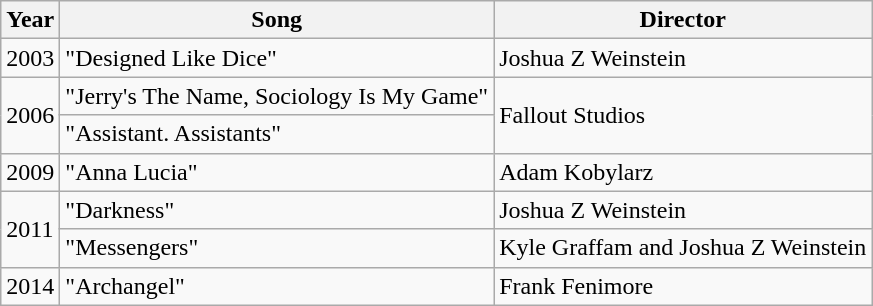<table class="wikitable">
<tr>
<th>Year</th>
<th>Song</th>
<th>Director</th>
</tr>
<tr>
<td>2003</td>
<td>"Designed Like Dice"</td>
<td>Joshua Z Weinstein</td>
</tr>
<tr>
<td rowspan="2">2006</td>
<td>"Jerry's The Name, Sociology Is My Game"</td>
<td rowspan="2">Fallout Studios</td>
</tr>
<tr>
<td>"Assistant. Assistants"</td>
</tr>
<tr>
<td>2009</td>
<td>"Anna Lucia"</td>
<td>Adam Kobylarz</td>
</tr>
<tr>
<td rowspan="2">2011</td>
<td>"Darkness"</td>
<td>Joshua Z Weinstein</td>
</tr>
<tr>
<td>"Messengers"</td>
<td>Kyle Graffam and Joshua Z Weinstein</td>
</tr>
<tr>
<td>2014</td>
<td>"Archangel"</td>
<td>Frank Fenimore</td>
</tr>
</table>
